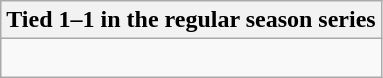<table class="wikitable collapsible collapsed">
<tr>
<th>Tied 1–1 in the regular season series</th>
</tr>
<tr>
<td><br>
</td>
</tr>
</table>
